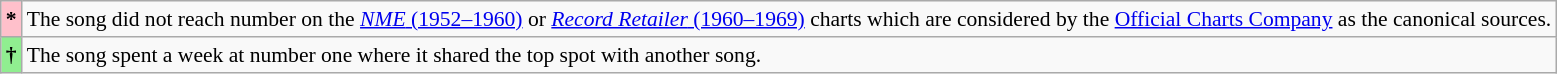<table class="wikitable plainrowheaders" style="font-size:90%;">
<tr>
<th scope=row style="background-color:pink">*</th>
<td>The song did not reach number on the <a href='#'><em>NME</em> (1952–1960)</a> or <a href='#'><em>Record Retailer</em> (1960–1969)</a> charts which are considered by the <a href='#'>Official Charts Company</a> as the canonical sources.</td>
</tr>
<tr>
<th scope=row style="background-color:lightgreen">†</th>
<td>The song spent a week at number one where it shared the top spot with another song.</td>
</tr>
</table>
